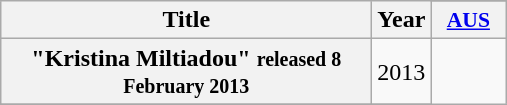<table class="wikitable plainrowheaders" style="text-align:center;" border="1">
<tr>
<th scope="col" rowspan="2" style="width:15em;">Title</th>
<th scope="col" rowspan="2">Year</th>
</tr>
<tr>
<th scope="col" style="width:3em;font-size:90%;"><a href='#'>AUS</a><br></th>
</tr>
<tr>
<th scope="row">"Kristina Miltiadou"  <small>released 8 February 2013 </small></th>
<td>2013</td>
</tr>
<tr>
</tr>
</table>
